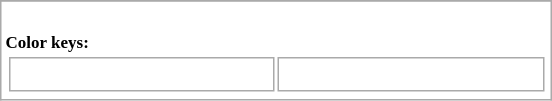<table class="wikitable floatright" border="none" style="font-size: 85%">
<tr>
</tr>
<tr>
<td bgcolor=white><br>


































<small><strong>Color keys:</strong></small><table>
<tr>
<td valign="top" width=170px><br>



</td>
<td valign="top" width=170px><br>


</td>
</tr>
</table>
</td>
</tr>
</table>
